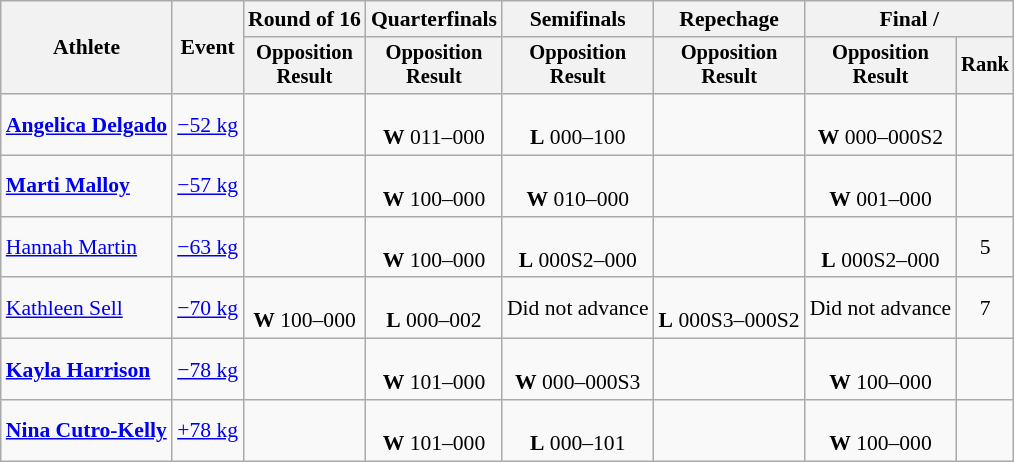<table class="wikitable" style="font-size:90%">
<tr>
<th rowspan=2>Athlete</th>
<th rowspan=2>Event</th>
<th>Round of 16</th>
<th>Quarterfinals</th>
<th>Semifinals</th>
<th>Repechage</th>
<th colspan=2>Final / </th>
</tr>
<tr style="font-size:95%">
<th>Opposition<br>Result</th>
<th>Opposition<br>Result</th>
<th>Opposition<br>Result</th>
<th>Opposition<br>Result</th>
<th>Opposition<br>Result</th>
<th>Rank</th>
</tr>
<tr align=center>
<td align=left><strong><a href='#'>Angelica Delgado</a></strong></td>
<td align=left><a href='#'>−52 kg</a></td>
<td></td>
<td><br><strong>W</strong> 011–000</td>
<td><br><strong>L</strong> 000–100</td>
<td></td>
<td><br><strong>W</strong> 000–000S2</td>
<td></td>
</tr>
<tr align=center>
<td align=left><strong><a href='#'>Marti Malloy</a></strong></td>
<td align=left><a href='#'>−57 kg</a></td>
<td></td>
<td><br><strong>W</strong> 100–000</td>
<td><br><strong>W</strong> 010–000</td>
<td></td>
<td><br><strong>W</strong> 001–000</td>
<td></td>
</tr>
<tr align=center>
<td align=left><a href='#'>Hannah Martin</a></td>
<td align=left><a href='#'>−63 kg</a></td>
<td></td>
<td><br><strong>W</strong> 100–000</td>
<td><br><strong>L</strong> 000S2–000</td>
<td></td>
<td><br><strong>L</strong> 000S2–000</td>
<td>5</td>
</tr>
<tr align=center>
<td align=left><a href='#'>Kathleen Sell</a></td>
<td align=left><a href='#'>−70 kg</a></td>
<td><br><strong>W</strong> 100–000</td>
<td><br><strong>L</strong> 000–002</td>
<td>Did not advance</td>
<td><br><strong>L</strong> 000S3–000S2</td>
<td>Did not advance</td>
<td>7</td>
</tr>
<tr align=center>
<td align=left><strong><a href='#'>Kayla Harrison</a></strong></td>
<td align=left><a href='#'>−78 kg</a></td>
<td></td>
<td><br><strong>W</strong> 101–000</td>
<td><br><strong>W</strong> 000–000S3</td>
<td></td>
<td><br><strong>W</strong> 100–000</td>
<td></td>
</tr>
<tr align=center>
<td align=left><strong><a href='#'>Nina Cutro-Kelly</a></strong></td>
<td align=left><a href='#'>+78 kg</a></td>
<td></td>
<td><br><strong>W</strong> 101–000</td>
<td><br><strong>L</strong> 000–101</td>
<td></td>
<td><br><strong>W</strong> 100–000</td>
<td></td>
</tr>
</table>
